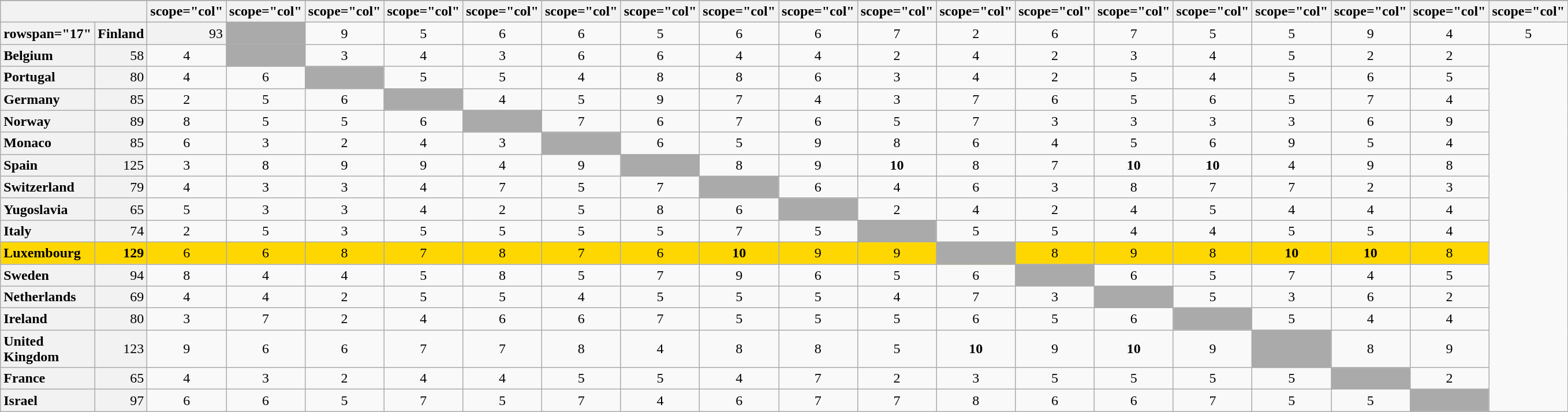<table class="wikitable plainrowheaders" style="text-align:center;">
<tr>
</tr>
<tr>
<th colspan="2"></th>
<th>scope="col" </th>
<th>scope="col" </th>
<th>scope="col" </th>
<th>scope="col" </th>
<th>scope="col" </th>
<th>scope="col" </th>
<th>scope="col" </th>
<th>scope="col" </th>
<th>scope="col" </th>
<th>scope="col" </th>
<th>scope="col" </th>
<th>scope="col" </th>
<th>scope="col" </th>
<th>scope="col" </th>
<th>scope="col" </th>
<th>scope="col" </th>
<th>scope="col" </th>
<th>scope="col" </th>
</tr>
<tr>
<th>rowspan="17" </th>
<th scope="row" style="text-align:left; background:#f2f2f2;">Finland</th>
<td style="text-align:right; background:#f2f2f2;">93</td>
<td style="text-align:left; background:#aaa;"></td>
<td>9</td>
<td>5</td>
<td>6</td>
<td>6</td>
<td>5</td>
<td>6</td>
<td>6</td>
<td>7</td>
<td>2</td>
<td>6</td>
<td>7</td>
<td>5</td>
<td>5</td>
<td>9</td>
<td>4</td>
<td>5</td>
</tr>
<tr>
<th scope="row" style="text-align:left; background:#f2f2f2;">Belgium</th>
<td style="text-align:right; background:#f2f2f2;">58</td>
<td>4</td>
<td style="text-align:left; background:#aaa;"></td>
<td>3</td>
<td>4</td>
<td>3</td>
<td>6</td>
<td>6</td>
<td>4</td>
<td>4</td>
<td>2</td>
<td>4</td>
<td>2</td>
<td>3</td>
<td>4</td>
<td>5</td>
<td>2</td>
<td>2</td>
</tr>
<tr>
<th scope="row" style="text-align:left; background:#f2f2f2;">Portugal</th>
<td style="text-align:right; background:#f2f2f2;">80</td>
<td>4</td>
<td>6</td>
<td style="text-align:left; background:#aaa;"></td>
<td>5</td>
<td>5</td>
<td>4</td>
<td>8</td>
<td>8</td>
<td>6</td>
<td>3</td>
<td>4</td>
<td>2</td>
<td>5</td>
<td>4</td>
<td>5</td>
<td>6</td>
<td>5</td>
</tr>
<tr>
<th scope="row" style="text-align:left; background:#f2f2f2;">Germany</th>
<td style="text-align:right; background:#f2f2f2;">85</td>
<td>2</td>
<td>5</td>
<td>6</td>
<td style="text-align:left; background:#aaa;"></td>
<td>4</td>
<td>5</td>
<td>9</td>
<td>7</td>
<td>4</td>
<td>3</td>
<td>7</td>
<td>6</td>
<td>5</td>
<td>6</td>
<td>5</td>
<td>7</td>
<td>4</td>
</tr>
<tr>
<th scope="row" style="text-align:left; background:#f2f2f2;">Norway</th>
<td style="text-align:right; background:#f2f2f2;">89</td>
<td>8</td>
<td>5</td>
<td>5</td>
<td>6</td>
<td style="text-align:left; background:#aaa;"></td>
<td>7</td>
<td>6</td>
<td>7</td>
<td>6</td>
<td>5</td>
<td>7</td>
<td>3</td>
<td>3</td>
<td>3</td>
<td>3</td>
<td>6</td>
<td>9</td>
</tr>
<tr>
<th scope="row" style="text-align:left; background:#f2f2f2;">Monaco</th>
<td style="text-align:right; background:#f2f2f2;">85</td>
<td>6</td>
<td>3</td>
<td>2</td>
<td>4</td>
<td>3</td>
<td style="text-align:left; background:#aaa;"></td>
<td>6</td>
<td>5</td>
<td>9</td>
<td>8</td>
<td>6</td>
<td>4</td>
<td>5</td>
<td>6</td>
<td>9</td>
<td>5</td>
<td>4</td>
</tr>
<tr>
<th scope="row" style="text-align:left; background:#f2f2f2;">Spain</th>
<td style="text-align:right; background:#f2f2f2;">125</td>
<td>3</td>
<td>8</td>
<td>9</td>
<td>9</td>
<td>4</td>
<td>9</td>
<td style="text-align:left; background:#aaa;"></td>
<td>8</td>
<td>9</td>
<td><strong>10</strong></td>
<td>8</td>
<td>7</td>
<td><strong>10</strong></td>
<td><strong>10</strong></td>
<td>4</td>
<td>9</td>
<td>8</td>
</tr>
<tr>
<th scope="row" style="text-align:left; background:#f2f2f2;">Switzerland</th>
<td style="text-align:right; background:#f2f2f2;">79</td>
<td>4</td>
<td>3</td>
<td>3</td>
<td>4</td>
<td>7</td>
<td>5</td>
<td>7</td>
<td style="text-align:left; background:#aaa;"></td>
<td>6</td>
<td>4</td>
<td>6</td>
<td>3</td>
<td>8</td>
<td>7</td>
<td>7</td>
<td>2</td>
<td>3</td>
</tr>
<tr>
<th scope="row" style="text-align:left; background:#f2f2f2;">Yugoslavia</th>
<td style="text-align:right; background:#f2f2f2;">65</td>
<td>5</td>
<td>3</td>
<td>3</td>
<td>4</td>
<td>2</td>
<td>5</td>
<td>8</td>
<td>6</td>
<td style="text-align:left; background:#aaa;"></td>
<td>2</td>
<td>4</td>
<td>2</td>
<td>4</td>
<td>5</td>
<td>4</td>
<td>4</td>
<td>4</td>
</tr>
<tr>
<th scope="row" style="text-align:left; background:#f2f2f2;">Italy</th>
<td style="text-align:right; background:#f2f2f2;">74</td>
<td>2</td>
<td>5</td>
<td>3</td>
<td>5</td>
<td>5</td>
<td>5</td>
<td>5</td>
<td>7</td>
<td>5</td>
<td style="text-align:left; background:#aaa;"></td>
<td>5</td>
<td>5</td>
<td>4</td>
<td>4</td>
<td>5</td>
<td>5</td>
<td>4</td>
</tr>
<tr style="background:gold;">
<th scope="row" style="text-align:left; font-weight:bold; background:gold;">Luxembourg</th>
<td style="text-align:right; font-weight:bold;">129</td>
<td>6</td>
<td>6</td>
<td>8</td>
<td>7</td>
<td>8</td>
<td>7</td>
<td>6</td>
<td><strong>10</strong></td>
<td>9</td>
<td>9</td>
<td style="text-align:left; background:#aaa;"></td>
<td>8</td>
<td>9</td>
<td>8</td>
<td><strong>10</strong></td>
<td><strong>10</strong></td>
<td>8</td>
</tr>
<tr>
<th scope="row" style="text-align:left; background:#f2f2f2;">Sweden</th>
<td style="text-align:right; background:#f2f2f2;">94</td>
<td>8</td>
<td>4</td>
<td>4</td>
<td>5</td>
<td>8</td>
<td>5</td>
<td>7</td>
<td>9</td>
<td>6</td>
<td>5</td>
<td>6</td>
<td style="text-align:left; background:#aaa;"></td>
<td>6</td>
<td>5</td>
<td>7</td>
<td>4</td>
<td>5</td>
</tr>
<tr>
<th scope="row" style="text-align:left; background:#f2f2f2;">Netherlands</th>
<td style="text-align:right; background:#f2f2f2;">69</td>
<td>4</td>
<td>4</td>
<td>2</td>
<td>5</td>
<td>5</td>
<td>4</td>
<td>5</td>
<td>5</td>
<td>5</td>
<td>4</td>
<td>7</td>
<td>3</td>
<td style="text-align:left; background:#aaa;"></td>
<td>5</td>
<td>3</td>
<td>6</td>
<td>2</td>
</tr>
<tr>
<th scope="row" style="text-align:left; background:#f2f2f2;">Ireland</th>
<td style="text-align:right; background:#f2f2f2;">80</td>
<td>3</td>
<td>7</td>
<td>2</td>
<td>4</td>
<td>6</td>
<td>6</td>
<td>7</td>
<td>5</td>
<td>5</td>
<td>5</td>
<td>6</td>
<td>5</td>
<td>6</td>
<td style="text-align:left; background:#aaa;"></td>
<td>5</td>
<td>4</td>
<td>4</td>
</tr>
<tr>
<th scope="row" style="text-align:left; background:#f2f2f2;">United Kingdom</th>
<td style="text-align:right; background:#f2f2f2;">123</td>
<td>9</td>
<td>6</td>
<td>6</td>
<td>7</td>
<td>7</td>
<td>8</td>
<td>4</td>
<td>8</td>
<td>8</td>
<td>5</td>
<td><strong>10</strong></td>
<td>9</td>
<td><strong>10</strong></td>
<td>9</td>
<td style="text-align:left; background:#aaa;"></td>
<td>8</td>
<td>9</td>
</tr>
<tr>
<th scope="row" style="text-align:left; background:#f2f2f2;">France</th>
<td style="text-align:right; background:#f2f2f2;">65</td>
<td>4</td>
<td>3</td>
<td>2</td>
<td>4</td>
<td>4</td>
<td>5</td>
<td>5</td>
<td>4</td>
<td>7</td>
<td>2</td>
<td>3</td>
<td>5</td>
<td>5</td>
<td>5</td>
<td>5</td>
<td style="text-align:left; background:#aaa;"></td>
<td>2</td>
</tr>
<tr>
<th scope="row" style="text-align:left; background:#f2f2f2;">Israel</th>
<td style="text-align:right; background:#f2f2f2;">97</td>
<td>6</td>
<td>6</td>
<td>5</td>
<td>7</td>
<td>5</td>
<td>7</td>
<td>4</td>
<td>6</td>
<td>7</td>
<td>7</td>
<td>8</td>
<td>6</td>
<td>6</td>
<td>7</td>
<td>5</td>
<td>5</td>
<td style="text-align:left; background:#aaa;"></td>
</tr>
</table>
